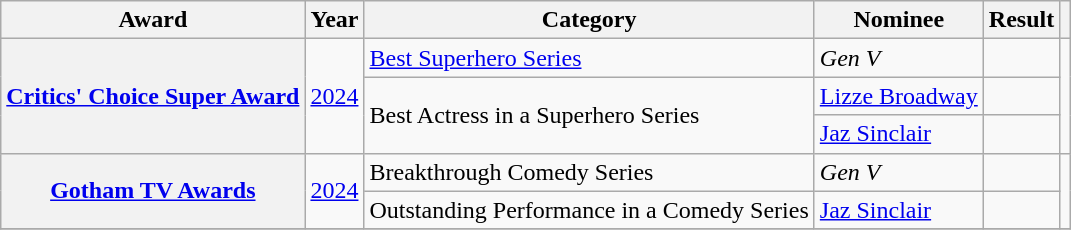<table class="wikitable plainrowheaders sortable plainrowheaders">
<tr>
<th scope="col">Award</th>
<th scope="col">Year</th>
<th scope="col">Category</th>
<th scope="col">Nominee</th>
<th scope="col">Result</th>
<th scope="col" class="unsortable"></th>
</tr>
<tr>
<th scope="row" rowspan="3"><a href='#'>Critics' Choice Super Award</a></th>
<td rowspan="3"><a href='#'>2024</a></td>
<td><a href='#'>Best Superhero Series</a></td>
<td><em>Gen V</em></td>
<td></td>
<td align="center" rowspan="3"></td>
</tr>
<tr>
<td rowspan="2">Best Actress in a Superhero Series</td>
<td><a href='#'>Lizze Broadway</a></td>
<td></td>
</tr>
<tr>
<td><a href='#'>Jaz Sinclair</a></td>
<td></td>
</tr>
<tr>
<th scope="row" rowspan="2"><a href='#'>Gotham TV Awards</a></th>
<td rowspan="2"><a href='#'>2024</a></td>
<td>Breakthrough Comedy Series</td>
<td><em>Gen V</em></td>
<td></td>
<td align="center" rowspan="2"></td>
</tr>
<tr>
<td>Outstanding Performance in a Comedy Series</td>
<td><a href='#'>Jaz Sinclair</a></td>
<td></td>
</tr>
<tr>
</tr>
</table>
